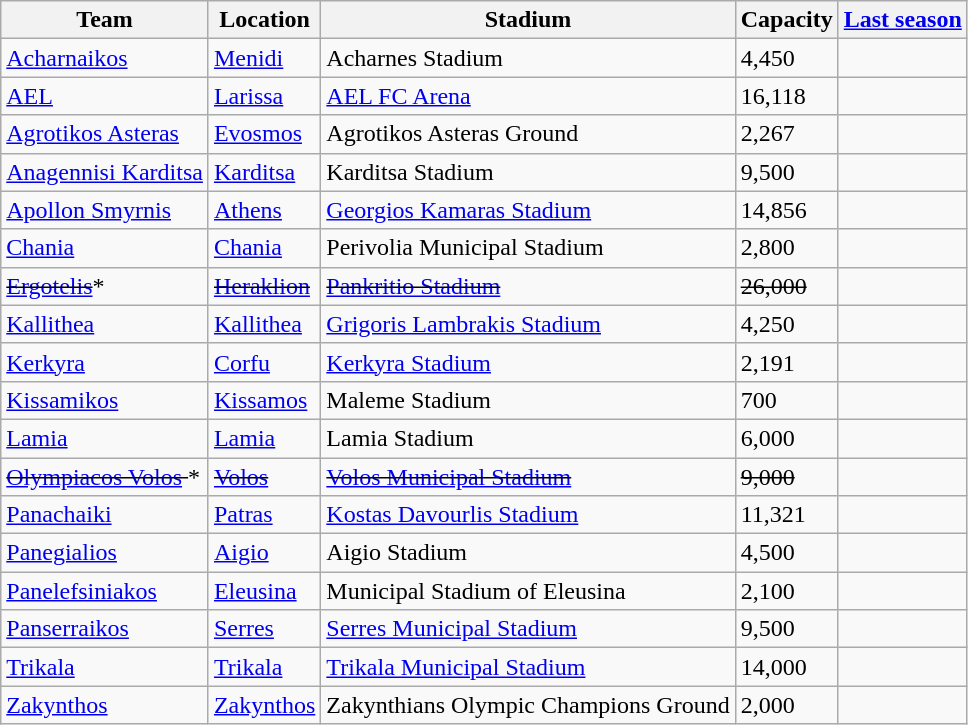<table class="wikitable sortable">
<tr>
<th>Team</th>
<th>Location</th>
<th>Stadium</th>
<th>Capacity</th>
<th><a href='#'>Last season</a></th>
</tr>
<tr>
<td><a href='#'>Acharnaikos</a></td>
<td><a href='#'>Menidi</a></td>
<td>Acharnes Stadium</td>
<td>4,450</td>
<td></td>
</tr>
<tr>
<td><a href='#'>AEL</a></td>
<td><a href='#'>Larissa</a></td>
<td><a href='#'>AEL FC Arena</a></td>
<td>16,118</td>
<td></td>
</tr>
<tr>
<td><a href='#'>Agrotikos Asteras</a></td>
<td><a href='#'>Evosmos</a></td>
<td>Agrotikos Asteras Ground</td>
<td>2,267</td>
<td></td>
</tr>
<tr>
<td><a href='#'>Anagennisi Karditsa</a></td>
<td><a href='#'>Karditsa</a></td>
<td>Karditsa Stadium</td>
<td>9,500</td>
<td></td>
</tr>
<tr>
<td><a href='#'>Apollon Smyrnis</a></td>
<td><a href='#'>Athens</a></td>
<td><a href='#'>Georgios Kamaras Stadium</a></td>
<td>14,856</td>
<td></td>
</tr>
<tr>
<td><a href='#'>Chania</a></td>
<td><a href='#'>Chania</a></td>
<td>Perivolia Municipal Stadium</td>
<td>2,800</td>
<td></td>
</tr>
<tr>
<td><s><a href='#'>Ergotelis</a></s>*</td>
<td><s><a href='#'>Heraklion</a></s></td>
<td><s><a href='#'>Pankritio Stadium</a></s></td>
<td><s>26,000</s></td>
<td><s></s></td>
</tr>
<tr>
<td><a href='#'>Kallithea</a></td>
<td><a href='#'>Kallithea</a></td>
<td><a href='#'>Grigoris Lambrakis Stadium</a></td>
<td>4,250</td>
<td></td>
</tr>
<tr>
<td><a href='#'>Kerkyra</a></td>
<td><a href='#'>Corfu</a></td>
<td><a href='#'>Kerkyra Stadium</a></td>
<td>2,191</td>
<td></td>
</tr>
<tr>
<td><a href='#'>Kissamikos</a></td>
<td><a href='#'>Kissamos</a></td>
<td>Maleme Stadium</td>
<td>700</td>
<td></td>
</tr>
<tr>
<td><a href='#'>Lamia</a></td>
<td><a href='#'>Lamia</a></td>
<td>Lamia Stadium</td>
<td>6,000</td>
<td></td>
</tr>
<tr>
<td><s><a href='#'>Olympiacos Volos</a> </s>*</td>
<td><s><a href='#'>Volos</a></s></td>
<td><s><a href='#'>Volos Municipal Stadium</a></s></td>
<td><s>9,000</s></td>
<td><s></s></td>
</tr>
<tr>
<td><a href='#'>Panachaiki</a></td>
<td><a href='#'>Patras</a></td>
<td><a href='#'>Kostas Davourlis Stadium</a></td>
<td>11,321</td>
<td></td>
</tr>
<tr>
<td><a href='#'>Panegialios</a></td>
<td><a href='#'>Aigio</a></td>
<td>Aigio Stadium</td>
<td>4,500</td>
<td></td>
</tr>
<tr>
<td><a href='#'>Panelefsiniakos</a></td>
<td><a href='#'>Eleusina</a></td>
<td>Municipal Stadium of Eleusina</td>
<td>2,100</td>
<td></td>
</tr>
<tr>
<td><a href='#'>Panserraikos</a></td>
<td><a href='#'>Serres</a></td>
<td><a href='#'>Serres Municipal Stadium</a></td>
<td>9,500</td>
<td></td>
</tr>
<tr>
<td><a href='#'>Trikala</a></td>
<td><a href='#'>Trikala</a></td>
<td><a href='#'>Trikala Municipal Stadium</a></td>
<td>14,000</td>
<td></td>
</tr>
<tr>
<td><a href='#'>Zakynthos</a></td>
<td><a href='#'>Zakynthos</a></td>
<td>Zakynthians Olympic Champions Ground</td>
<td>2,000</td>
<td></td>
</tr>
</table>
